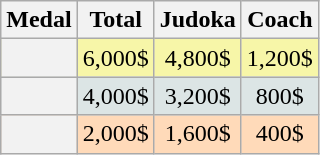<table class=wikitable style="text-align:center;">
<tr>
<th>Medal</th>
<th>Total</th>
<th>Judoka</th>
<th>Coach</th>
</tr>
<tr bgcolor=F7F6A8>
<th></th>
<td>6,000$</td>
<td>4,800$</td>
<td>1,200$</td>
</tr>
<tr bgcolor=DCE5E5>
<th></th>
<td>4,000$</td>
<td>3,200$</td>
<td>800$</td>
</tr>
<tr bgcolor=FFDAB9>
<th></th>
<td>2,000$</td>
<td>1,600$</td>
<td>400$</td>
</tr>
</table>
